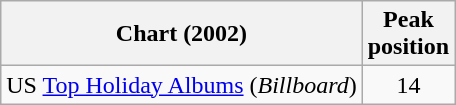<table class="wikitable">
<tr>
<th>Chart (2002)</th>
<th>Peak<br>position</th>
</tr>
<tr>
<td>US <a href='#'>Top Holiday Albums</a> (<em>Billboard</em>)</td>
<td align="center">14</td>
</tr>
</table>
